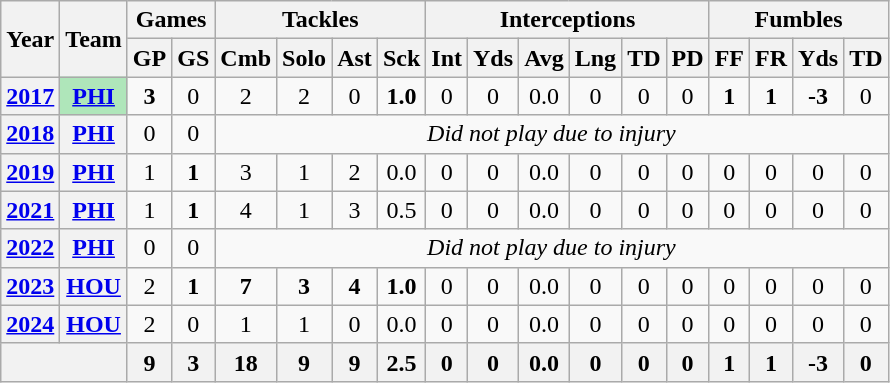<table class="wikitable" style="text-align:center;">
<tr>
<th rowspan="2">Year</th>
<th rowspan="2">Team</th>
<th colspan="2">Games</th>
<th colspan="4">Tackles</th>
<th colspan="6">Interceptions</th>
<th colspan="4">Fumbles</th>
</tr>
<tr>
<th>GP</th>
<th>GS</th>
<th>Cmb</th>
<th>Solo</th>
<th>Ast</th>
<th>Sck</th>
<th>Int</th>
<th>Yds</th>
<th>Avg</th>
<th>Lng</th>
<th>TD</th>
<th>PD</th>
<th>FF</th>
<th>FR</th>
<th>Yds</th>
<th>TD</th>
</tr>
<tr>
<th><a href='#'>2017</a></th>
<th style="background:#afe6ba;"><a href='#'>PHI</a></th>
<td><strong>3</strong></td>
<td>0</td>
<td>2</td>
<td>2</td>
<td>0</td>
<td><strong>1.0</strong></td>
<td>0</td>
<td>0</td>
<td>0.0</td>
<td>0</td>
<td>0</td>
<td>0</td>
<td><strong>1</strong></td>
<td><strong>1</strong></td>
<td><strong>-3</strong></td>
<td>0</td>
</tr>
<tr>
<th><a href='#'>2018</a></th>
<th><a href='#'>PHI</a></th>
<td>0</td>
<td>0</td>
<td colspan="14"><em>Did not play due to injury</em></td>
</tr>
<tr>
<th><a href='#'>2019</a></th>
<th><a href='#'>PHI</a></th>
<td>1</td>
<td><strong>1</strong></td>
<td>3</td>
<td>1</td>
<td>2</td>
<td>0.0</td>
<td>0</td>
<td>0</td>
<td>0.0</td>
<td>0</td>
<td>0</td>
<td>0</td>
<td>0</td>
<td>0</td>
<td>0</td>
<td>0</td>
</tr>
<tr>
<th><a href='#'>2021</a></th>
<th><a href='#'>PHI</a></th>
<td>1</td>
<td><strong>1</strong></td>
<td>4</td>
<td>1</td>
<td>3</td>
<td>0.5</td>
<td>0</td>
<td>0</td>
<td>0.0</td>
<td>0</td>
<td>0</td>
<td>0</td>
<td>0</td>
<td>0</td>
<td>0</td>
<td>0</td>
</tr>
<tr>
<th><a href='#'>2022</a></th>
<th><a href='#'>PHI</a></th>
<td>0</td>
<td>0</td>
<td colspan="14"><em>Did not play due to injury</em></td>
</tr>
<tr>
<th><a href='#'>2023</a></th>
<th><a href='#'>HOU</a></th>
<td>2</td>
<td><strong>1</strong></td>
<td><strong>7</strong></td>
<td><strong>3</strong></td>
<td><strong>4</strong></td>
<td><strong>1.0</strong></td>
<td>0</td>
<td>0</td>
<td>0.0</td>
<td>0</td>
<td>0</td>
<td>0</td>
<td>0</td>
<td>0</td>
<td>0</td>
<td>0</td>
</tr>
<tr>
<th><a href='#'>2024</a></th>
<th><a href='#'>HOU</a></th>
<td>2</td>
<td>0</td>
<td>1</td>
<td>1</td>
<td>0</td>
<td>0.0</td>
<td>0</td>
<td>0</td>
<td>0.0</td>
<td>0</td>
<td>0</td>
<td>0</td>
<td>0</td>
<td>0</td>
<td>0</td>
<td>0</td>
</tr>
<tr>
<th colspan="2"></th>
<th>9</th>
<th>3</th>
<th>18</th>
<th>9</th>
<th>9</th>
<th>2.5</th>
<th>0</th>
<th>0</th>
<th>0.0</th>
<th>0</th>
<th>0</th>
<th>0</th>
<th>1</th>
<th>1</th>
<th>-3</th>
<th>0</th>
</tr>
</table>
